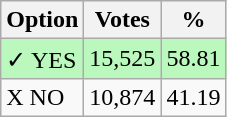<table class="wikitable">
<tr>
<th>Option</th>
<th>Votes</th>
<th>%</th>
</tr>
<tr>
<td style=background:#bbf8be>✓ YES</td>
<td style=background:#bbf8be>15,525</td>
<td style=background:#bbf8be>58.81</td>
</tr>
<tr>
<td>X NO</td>
<td>10,874</td>
<td>41.19</td>
</tr>
</table>
